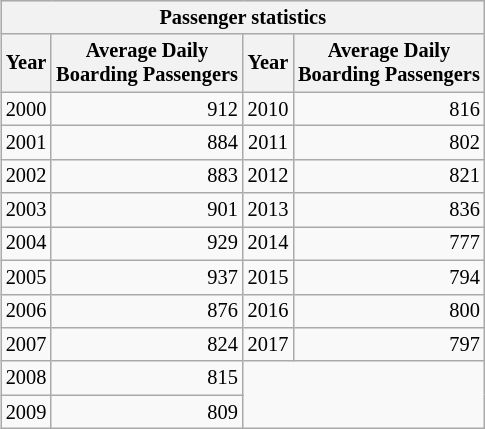<table class="wikitable" style="margin: 1em 0.2em; text-align: center; font-size: 85%;">
<tr style="background: #ddd;">
<th colspan="4">Passenger statistics</th>
</tr>
<tr>
<th>Year</th>
<th>Average Daily <br> Boarding Passengers</th>
<th>Year</th>
<th>Average Daily <br> Boarding Passengers</th>
</tr>
<tr>
<td>2000</td>
<td style="text-align:right;">912</td>
<td>2010</td>
<td style="text-align:right;">816</td>
</tr>
<tr>
<td>2001</td>
<td style="text-align:right;">884</td>
<td>2011</td>
<td style="text-align:right;">802</td>
</tr>
<tr>
<td>2002</td>
<td style="text-align:right;">883</td>
<td>2012</td>
<td style="text-align:right;">821</td>
</tr>
<tr>
<td>2003</td>
<td style="text-align:right;">901</td>
<td>2013</td>
<td style="text-align:right;">836</td>
</tr>
<tr>
<td>2004</td>
<td style="text-align:right;">929</td>
<td>2014</td>
<td style="text-align:right;">777</td>
</tr>
<tr>
<td>2005</td>
<td style="text-align:right;">937</td>
<td>2015</td>
<td style="text-align:right;">794</td>
</tr>
<tr>
<td>2006</td>
<td style="text-align:right;">876</td>
<td>2016</td>
<td style="text-align:right;">800</td>
</tr>
<tr>
<td>2007</td>
<td style="text-align:right;">824</td>
<td>2017</td>
<td style="text-align:right;">797</td>
</tr>
<tr>
<td>2008</td>
<td style="text-align:right;">815</td>
</tr>
<tr>
<td>2009</td>
<td style="text-align:right;">809</td>
</tr>
</table>
